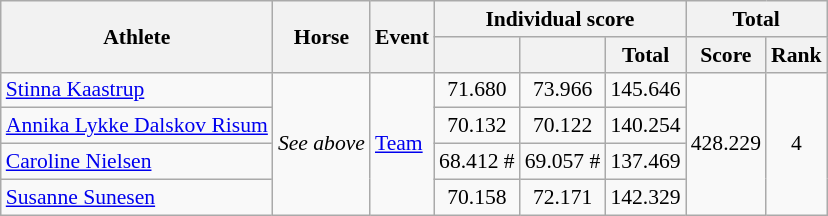<table class=wikitable style="font-size:90%">
<tr>
<th rowspan="2">Athlete</th>
<th rowspan="2">Horse</th>
<th rowspan="2">Event</th>
<th colspan="3">Individual score</th>
<th colspan="2">Total</th>
</tr>
<tr>
<th></th>
<th></th>
<th>Total</th>
<th>Score</th>
<th>Rank</th>
</tr>
<tr>
<td><a href='#'>Stinna Kaastrup</a></td>
<td rowspan=4><em>See above</em></td>
<td rowspan=4><a href='#'>Team</a></td>
<td align="center">71.680</td>
<td align="center">73.966</td>
<td align="center">145.646</td>
<td align="center" rowspan="5">428.229</td>
<td align="center" rowspan="5">4</td>
</tr>
<tr>
<td><a href='#'>Annika Lykke Dalskov Risum</a></td>
<td align="center">70.132</td>
<td align="center">70.122</td>
<td align="center">140.254</td>
</tr>
<tr>
<td><a href='#'>Caroline Nielsen</a></td>
<td align="center">68.412 #</td>
<td align="center">69.057 #</td>
<td align="center">137.469</td>
</tr>
<tr>
<td><a href='#'>Susanne Sunesen</a></td>
<td align="center">70.158</td>
<td align="center">72.171</td>
<td align="center">142.329</td>
</tr>
</table>
